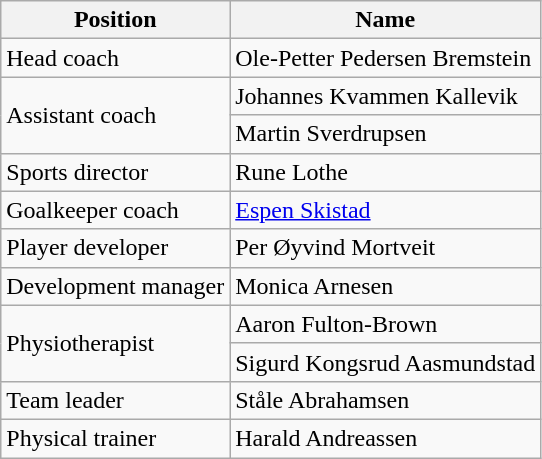<table class="wikitable">
<tr>
<th>Position</th>
<th>Name</th>
</tr>
<tr>
<td>Head coach</td>
<td> Ole-Petter Pedersen Bremstein</td>
</tr>
<tr>
<td rowspan="2">Assistant coach</td>
<td> Johannes Kvammen Kallevik</td>
</tr>
<tr>
<td> Martin Sverdrupsen</td>
</tr>
<tr>
<td>Sports director</td>
<td> Rune Lothe</td>
</tr>
<tr>
<td>Goalkeeper coach</td>
<td> <a href='#'>Espen Skistad</a></td>
</tr>
<tr>
<td>Player developer</td>
<td> Per Øyvind Mortveit</td>
</tr>
<tr>
<td>Development manager</td>
<td> Monica Arnesen</td>
</tr>
<tr>
<td rowspan="2">Physiotherapist</td>
<td> Aaron Fulton-Brown</td>
</tr>
<tr>
<td> Sigurd Kongsrud Aasmundstad</td>
</tr>
<tr>
<td>Team leader</td>
<td> Ståle Abrahamsen</td>
</tr>
<tr>
<td>Physical trainer</td>
<td> Harald Andreassen</td>
</tr>
</table>
